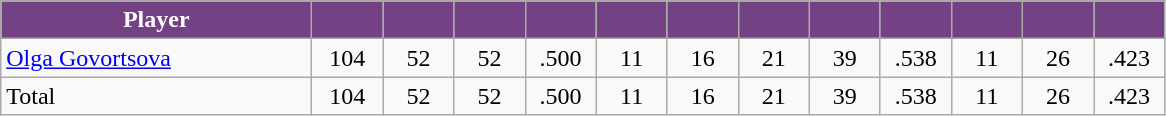<table class="wikitable" style="text-align:center">
<tr>
<th style="background:#744184; color:white" width="200px">Player</th>
<th style="background:#744184; color:white" width="40px"></th>
<th style="background:#744184; color:white" width="40px"></th>
<th style="background:#744184; color:white" width="40px"></th>
<th style="background:#744184; color:white" width="40px"></th>
<th style="background:#744184; color:white" width="40px"></th>
<th style="background:#744184; color:white" width="40px"></th>
<th style="background:#744184; color:white" width="40px"></th>
<th style="background:#744184; color:white" width="40px"></th>
<th style="background:#744184; color:white" width="40px"></th>
<th style="background:#744184; color:white" width="40px"></th>
<th style="background:#744184; color:white" width="40px"></th>
<th style="background:#744184; color:white" width="40px"></th>
</tr>
<tr>
<td style="text-align:left"><a href='#'>Olga Govortsova</a></td>
<td>104</td>
<td>52</td>
<td>52</td>
<td>.500</td>
<td>11</td>
<td>16</td>
<td>21</td>
<td>39</td>
<td>.538</td>
<td>11</td>
<td>26</td>
<td>.423</td>
</tr>
<tr>
<td style="text-align:left">Total</td>
<td>104</td>
<td>52</td>
<td>52</td>
<td>.500</td>
<td>11</td>
<td>16</td>
<td>21</td>
<td>39</td>
<td>.538</td>
<td>11</td>
<td>26</td>
<td>.423</td>
</tr>
</table>
